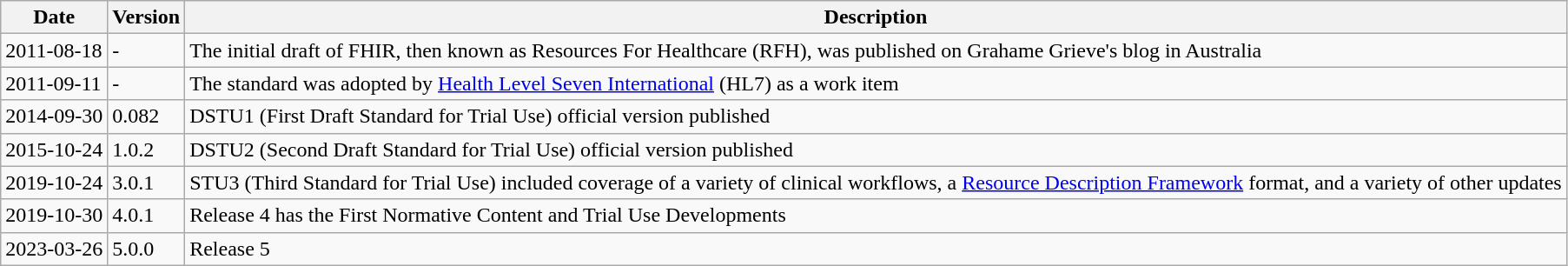<table class="wikitable">
<tr>
<th>Date</th>
<th>Version</th>
<th>Description</th>
</tr>
<tr>
<td>2011-08-18</td>
<td>-</td>
<td>The initial draft of FHIR, then known as Resources For Healthcare (RFH), was published on Grahame Grieve's blog in Australia</td>
</tr>
<tr>
<td>2011-09-11</td>
<td>-</td>
<td>The standard was adopted by <a href='#'>Health Level Seven International</a> (HL7) as a work item</td>
</tr>
<tr>
<td>2014-09-30</td>
<td>0.082</td>
<td>DSTU1 (First Draft Standard for Trial Use) official version published</td>
</tr>
<tr>
<td>2015-10-24</td>
<td>1.0.2</td>
<td>DSTU2 (Second Draft Standard for Trial Use) official version published</td>
</tr>
<tr>
<td>2019-10-24</td>
<td>3.0.1</td>
<td>STU3 (Third Standard for Trial Use) included coverage of a variety of clinical workflows, a <a href='#'>Resource Description Framework</a> format, and a variety of other updates</td>
</tr>
<tr>
<td>2019-10-30</td>
<td>4.0.1</td>
<td>Release 4 has the First Normative Content and Trial Use Developments</td>
</tr>
<tr>
<td>2023-03-26</td>
<td>5.0.0</td>
<td>Release 5 </td>
</tr>
</table>
